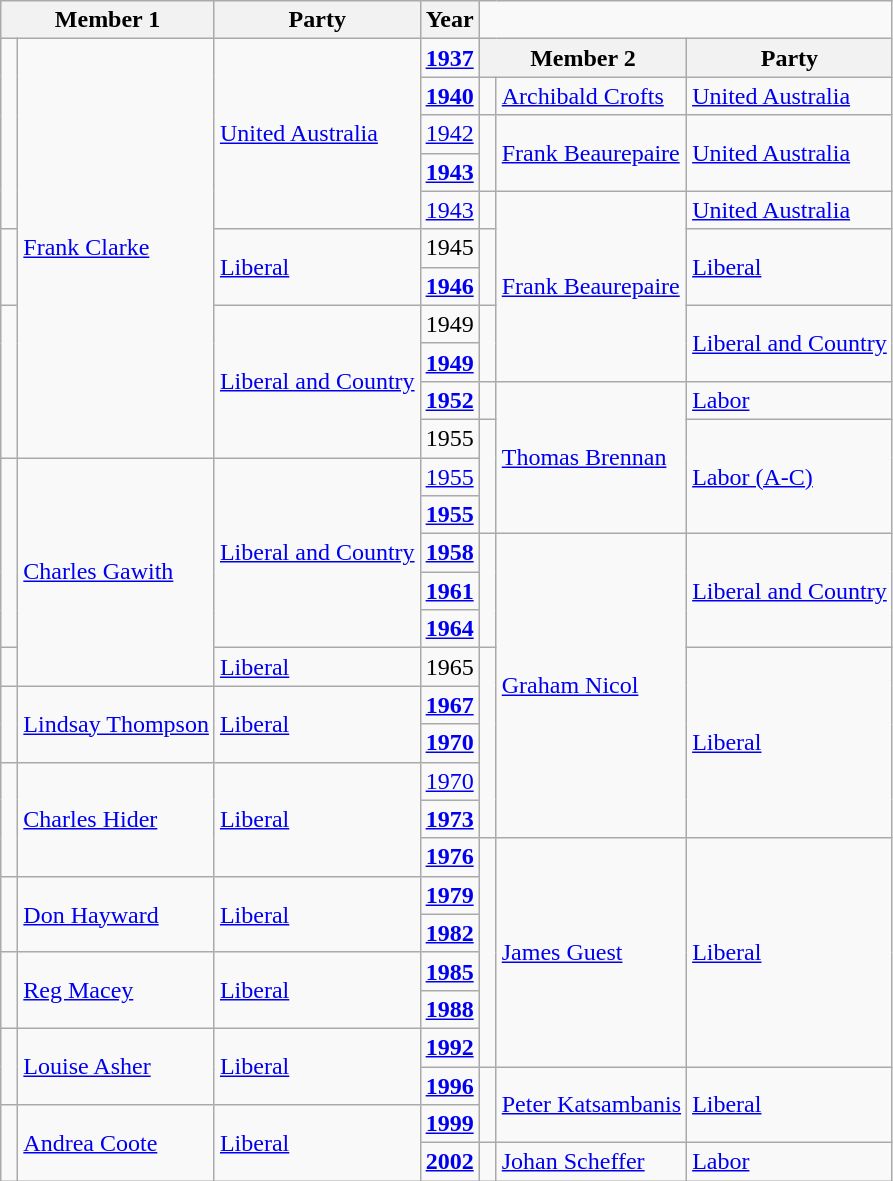<table class="wikitable">
<tr>
<th colspan=2>Member 1</th>
<th>Party</th>
<th>Year</th>
</tr>
<tr>
<td rowspan=5 > </td>
<td rowspan=11><a href='#'>Frank Clarke</a></td>
<td rowspan=5><a href='#'>United Australia</a></td>
<td><strong><a href='#'>1937</a></strong></td>
<th colspan=2>Member 2</th>
<th>Party</th>
</tr>
<tr>
<td><strong><a href='#'>1940</a></strong></td>
<td> </td>
<td><a href='#'>Archibald Crofts</a></td>
<td><a href='#'>United Australia</a></td>
</tr>
<tr>
<td><a href='#'>1942</a></td>
<td rowspan=2 > </td>
<td rowspan=2><a href='#'>Frank Beaurepaire</a></td>
<td rowspan=2><a href='#'>United Australia</a></td>
</tr>
<tr>
<td><strong><a href='#'>1943</a></strong></td>
</tr>
<tr>
<td><a href='#'>1943</a></td>
<td> </td>
<td rowspan=5><a href='#'>Frank Beaurepaire</a></td>
<td><a href='#'>United Australia</a></td>
</tr>
<tr>
<td rowspan=2 > </td>
<td rowspan=2><a href='#'>Liberal</a></td>
<td>1945</td>
<td rowspan=2 > </td>
<td rowspan=2><a href='#'>Liberal</a></td>
</tr>
<tr>
<td><strong><a href='#'>1946</a></strong></td>
</tr>
<tr>
<td rowspan=4 > </td>
<td rowspan=4><a href='#'>Liberal and Country</a></td>
<td>1949</td>
<td rowspan=2 > </td>
<td rowspan=2><a href='#'>Liberal and Country</a></td>
</tr>
<tr>
<td><strong><a href='#'>1949</a></strong></td>
</tr>
<tr>
<td><strong><a href='#'>1952</a></strong></td>
<td> </td>
<td rowspan=4><a href='#'>Thomas Brennan</a></td>
<td><a href='#'>Labor</a></td>
</tr>
<tr>
<td>1955</td>
<td rowspan=3 > </td>
<td rowspan=3><a href='#'>Labor (A-C)</a></td>
</tr>
<tr>
<td rowspan=5 > </td>
<td rowspan=6><a href='#'>Charles Gawith</a></td>
<td rowspan=5><a href='#'>Liberal and Country</a></td>
<td><a href='#'>1955</a></td>
</tr>
<tr>
<td><strong><a href='#'>1955</a></strong></td>
</tr>
<tr>
<td><strong><a href='#'>1958</a></strong></td>
<td rowspan=3 > </td>
<td rowspan=8><a href='#'>Graham Nicol</a></td>
<td rowspan=3><a href='#'>Liberal and Country</a></td>
</tr>
<tr>
<td><strong><a href='#'>1961</a></strong></td>
</tr>
<tr>
<td><strong><a href='#'>1964</a></strong></td>
</tr>
<tr>
<td> </td>
<td><a href='#'>Liberal</a></td>
<td>1965</td>
<td rowspan=5 > </td>
<td rowspan=5><a href='#'>Liberal</a></td>
</tr>
<tr>
<td rowspan=2 > </td>
<td rowspan=2><a href='#'>Lindsay Thompson</a></td>
<td rowspan=2><a href='#'>Liberal</a></td>
<td><strong><a href='#'>1967</a></strong></td>
</tr>
<tr>
<td><strong><a href='#'>1970</a></strong></td>
</tr>
<tr>
<td rowspan=3 > </td>
<td rowspan=3><a href='#'>Charles Hider</a></td>
<td rowspan=3><a href='#'>Liberal</a></td>
<td><a href='#'>1970</a></td>
</tr>
<tr>
<td><strong><a href='#'>1973</a></strong></td>
</tr>
<tr>
<td><strong><a href='#'>1976</a></strong></td>
<td rowspan=6 > </td>
<td rowspan=6><a href='#'>James Guest</a></td>
<td rowspan=6><a href='#'>Liberal</a></td>
</tr>
<tr>
<td rowspan=2 > </td>
<td rowspan=2><a href='#'>Don Hayward</a></td>
<td rowspan=2><a href='#'>Liberal</a></td>
<td><strong><a href='#'>1979</a></strong></td>
</tr>
<tr>
<td><strong><a href='#'>1982</a></strong></td>
</tr>
<tr>
<td rowspan=2 > </td>
<td rowspan=2><a href='#'>Reg Macey</a></td>
<td rowspan=2><a href='#'>Liberal</a></td>
<td><strong><a href='#'>1985</a></strong></td>
</tr>
<tr>
<td><strong><a href='#'>1988</a></strong></td>
</tr>
<tr>
<td rowspan=2 > </td>
<td rowspan=2><a href='#'>Louise Asher</a></td>
<td rowspan=2><a href='#'>Liberal</a></td>
<td><strong><a href='#'>1992</a></strong></td>
</tr>
<tr>
<td><strong><a href='#'>1996</a></strong></td>
<td rowspan=2 > </td>
<td rowspan=2><a href='#'>Peter Katsambanis</a></td>
<td rowspan=2><a href='#'>Liberal</a></td>
</tr>
<tr>
<td rowspan=2 > </td>
<td rowspan=2><a href='#'>Andrea Coote</a></td>
<td rowspan=2><a href='#'>Liberal</a></td>
<td><strong><a href='#'>1999</a></strong></td>
</tr>
<tr>
<td><strong><a href='#'>2002</a></strong></td>
<td> </td>
<td><a href='#'>Johan Scheffer</a></td>
<td><a href='#'>Labor</a></td>
</tr>
</table>
